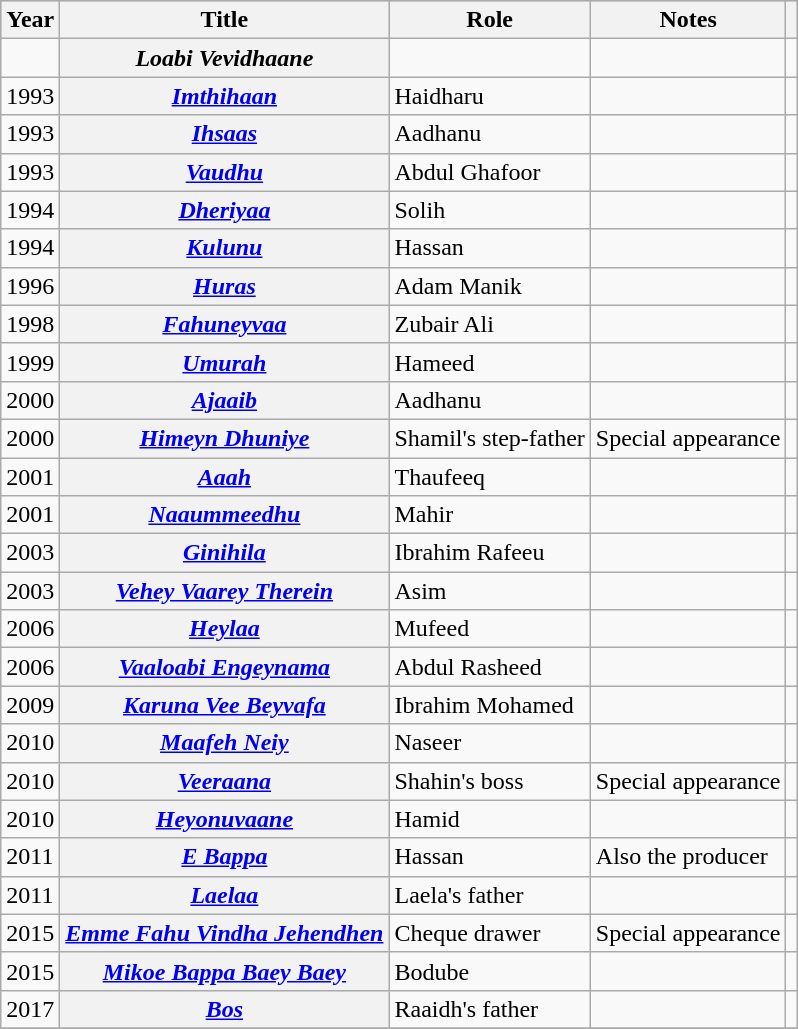<table class="wikitable sortable plainrowheaders">
<tr style="background:#ccc; text-align:center;">
<th scope="col">Year</th>
<th scope="col">Title</th>
<th scope="col">Role</th>
<th scope="col">Notes</th>
<th scope="col" class="unsortable"></th>
</tr>
<tr>
<td></td>
<th scope="row"><em>Loabi Vevidhaane</em></th>
<td></td>
<td></td>
<td style="text-align: center;"></td>
</tr>
<tr>
<td>1993</td>
<th scope="row"><em><a href='#'>Imthihaan</a></em></th>
<td>Haidharu</td>
<td></td>
<td style="text-align: center;"></td>
</tr>
<tr>
<td>1993</td>
<th scope="row"><em><a href='#'>Ihsaas</a></em></th>
<td>Aadhanu</td>
<td></td>
<td style="text-align: center;"></td>
</tr>
<tr>
<td>1993</td>
<th scope="row"><em><a href='#'>Vaudhu</a></em></th>
<td>Abdul Ghafoor</td>
<td></td>
<td style="text-align: center;"></td>
</tr>
<tr>
<td>1994</td>
<th scope="row"><em><a href='#'>Dheriyaa</a></em></th>
<td>Solih</td>
<td></td>
<td style="text-align: center;"></td>
</tr>
<tr>
<td>1994</td>
<th scope="row"><em><a href='#'>Kulunu</a></em></th>
<td>Hassan</td>
<td></td>
<td style="text-align: center;"></td>
</tr>
<tr>
<td>1996</td>
<th scope="row"><em><a href='#'>Huras</a></em></th>
<td>Adam Manik</td>
<td></td>
<td style="text-align: center;"></td>
</tr>
<tr>
<td>1998</td>
<th scope="row"><em><a href='#'>Fahuneyvaa</a></em></th>
<td>Zubair Ali</td>
<td></td>
<td style="text-align: center;"></td>
</tr>
<tr>
<td>1999</td>
<th scope="row"><em><a href='#'>Umurah</a></em></th>
<td>Hameed</td>
<td></td>
<td style="text-align: center;"></td>
</tr>
<tr>
<td>2000</td>
<th scope="row"><em><a href='#'>Ajaaib</a></em></th>
<td>Aadhanu</td>
<td></td>
<td style="text-align: center;"></td>
</tr>
<tr>
<td>2000</td>
<th scope="row"><em><a href='#'>Himeyn Dhuniye</a></em></th>
<td>Shamil's step-father</td>
<td>Special appearance</td>
<td style="text-align: center;"></td>
</tr>
<tr>
<td>2001</td>
<th scope="row"><em><a href='#'>Aaah</a></em></th>
<td>Thaufeeq</td>
<td></td>
<td style="text-align: center;"></td>
</tr>
<tr>
<td>2001</td>
<th scope="row"><em><a href='#'>Naaummeedhu</a></em></th>
<td>Mahir</td>
<td></td>
<td style="text-align: center;"></td>
</tr>
<tr>
<td>2003</td>
<th scope="row"><em><a href='#'>Ginihila</a></em></th>
<td>Ibrahim Rafeeu</td>
<td></td>
<td style="text-align: center;"></td>
</tr>
<tr>
<td>2003</td>
<th scope="row"><em><a href='#'>Vehey Vaarey Therein</a></em></th>
<td>Asim</td>
<td></td>
<td style="text-align: center;"></td>
</tr>
<tr>
<td>2006</td>
<th scope="row"><em><a href='#'>Heylaa</a></em></th>
<td>Mufeed</td>
<td></td>
<td style="text-align: center;"></td>
</tr>
<tr>
<td>2006</td>
<th scope="row"><em><a href='#'>Vaaloabi Engeynama</a></em></th>
<td>Abdul Rasheed</td>
<td></td>
<td style="text-align: center;"></td>
</tr>
<tr>
<td>2009</td>
<th scope="row"><em><a href='#'>Karuna Vee Beyvafa</a></em></th>
<td>Ibrahim Mohamed</td>
<td></td>
<td style="text-align: center;"></td>
</tr>
<tr>
<td>2010</td>
<th scope="row"><em><a href='#'>Maafeh Neiy</a></em></th>
<td>Naseer</td>
<td></td>
<td style="text-align: center;"></td>
</tr>
<tr>
<td>2010</td>
<th scope="row"><em><a href='#'>Veeraana</a></em></th>
<td>Shahin's boss</td>
<td>Special appearance</td>
<td style="text-align: center;"></td>
</tr>
<tr>
<td>2010</td>
<th scope="row"><em><a href='#'>Heyonuvaane</a></em></th>
<td>Hamid</td>
<td></td>
<td style="text-align: center;"></td>
</tr>
<tr>
<td>2011</td>
<th scope="row"><em><a href='#'>E Bappa</a></em></th>
<td>Hassan</td>
<td>Also the producer</td>
<td style="text-align: center;"></td>
</tr>
<tr>
<td>2011</td>
<th scope="row"><em><a href='#'>Laelaa</a></em></th>
<td>Laela's father</td>
<td></td>
<td style="text-align: center;"></td>
</tr>
<tr>
<td>2015</td>
<th scope="row"><em><a href='#'>Emme Fahu Vindha Jehendhen</a></em></th>
<td>Cheque drawer</td>
<td>Special appearance</td>
<td style="text-align: center;"></td>
</tr>
<tr>
<td>2015</td>
<th scope="row"><em><a href='#'>Mikoe Bappa Baey Baey</a></em></th>
<td>Bodube</td>
<td></td>
<td style="text-align: center;"></td>
</tr>
<tr>
<td>2017</td>
<th scope="row"><em><a href='#'>Bos</a></em></th>
<td>Raaidh's father</td>
<td></td>
<td style="text-align: center;"></td>
</tr>
<tr>
</tr>
</table>
